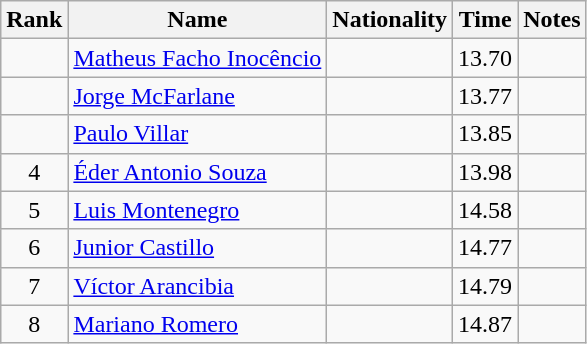<table class="wikitable sortable" style="text-align:center">
<tr>
<th>Rank</th>
<th>Name</th>
<th>Nationality</th>
<th>Time</th>
<th>Notes</th>
</tr>
<tr>
<td></td>
<td align=left><a href='#'>Matheus Facho Inocêncio</a></td>
<td align=left></td>
<td>13.70</td>
<td></td>
</tr>
<tr>
<td></td>
<td align=left><a href='#'>Jorge McFarlane</a></td>
<td align=left></td>
<td>13.77</td>
<td></td>
</tr>
<tr>
<td></td>
<td align=left><a href='#'>Paulo Villar</a></td>
<td align=left></td>
<td>13.85</td>
<td></td>
</tr>
<tr>
<td>4</td>
<td align=left><a href='#'>Éder Antonio Souza</a></td>
<td align=left></td>
<td>13.98</td>
<td></td>
</tr>
<tr>
<td>5</td>
<td align=left><a href='#'>Luis Montenegro</a></td>
<td align=left></td>
<td>14.58</td>
<td></td>
</tr>
<tr>
<td>6</td>
<td align=left><a href='#'>Junior Castillo</a></td>
<td align=left></td>
<td>14.77</td>
<td></td>
</tr>
<tr>
<td>7</td>
<td align=left><a href='#'>Víctor Arancibia</a></td>
<td align=left></td>
<td>14.79</td>
<td></td>
</tr>
<tr>
<td>8</td>
<td align=left><a href='#'>Mariano Romero</a></td>
<td align=left></td>
<td>14.87</td>
<td></td>
</tr>
</table>
